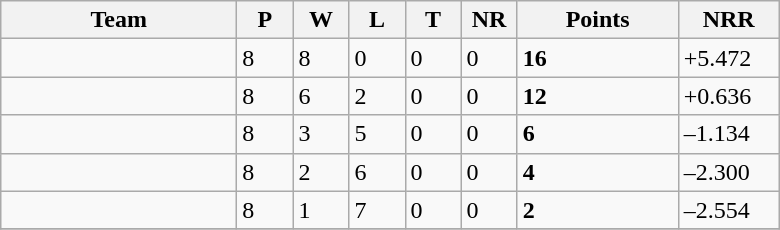<table class="wikitable">
<tr>
<th width=150>Team</th>
<th width=30 abbr="Played">P</th>
<th width=30 abbr="Won">W</th>
<th width=30 abbr="Lost">L</th>
<th width=30 abbr="Tied">T</th>
<th width=30 abbr="No result">NR</th>
<th width=100 abbr="Points">Points</th>
<th width=60 abbr="Net run rate">NRR</th>
</tr>
<tr>
<td align="left"></td>
<td>8</td>
<td>8</td>
<td>0</td>
<td>0</td>
<td>0</td>
<td><strong>16</strong></td>
<td>+5.472</td>
</tr>
<tr>
<td align="left"></td>
<td>8</td>
<td>6</td>
<td>2</td>
<td>0</td>
<td>0</td>
<td><strong>12</strong></td>
<td>+0.636</td>
</tr>
<tr>
<td align="left"></td>
<td>8</td>
<td>3</td>
<td>5</td>
<td>0</td>
<td>0</td>
<td><strong>6</strong></td>
<td>–1.134</td>
</tr>
<tr>
<td align="left"></td>
<td>8</td>
<td>2</td>
<td>6</td>
<td>0</td>
<td>0</td>
<td><strong>4</strong></td>
<td>–2.300</td>
</tr>
<tr>
<td align="left"></td>
<td>8</td>
<td>1</td>
<td>7</td>
<td>0</td>
<td>0</td>
<td><strong>2</strong></td>
<td>–2.554</td>
</tr>
<tr>
</tr>
</table>
